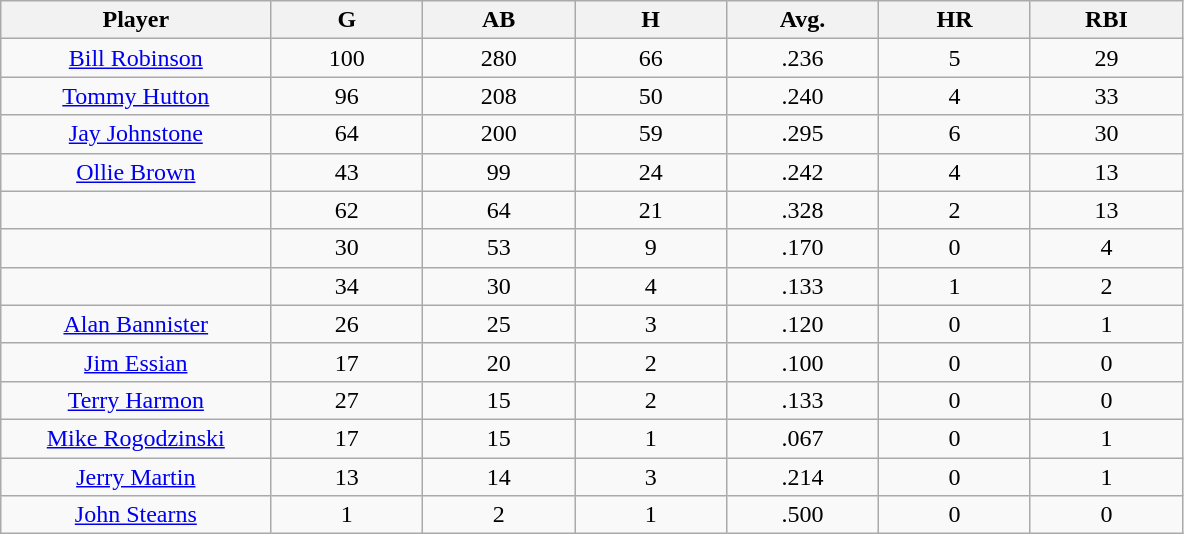<table class="wikitable sortable">
<tr>
<th bgcolor="#DDDDFF" width="16%">Player</th>
<th bgcolor="#DDDDFF" width="9%">G</th>
<th bgcolor="#DDDDFF" width="9%">AB</th>
<th bgcolor="#DDDDFF" width="9%">H</th>
<th bgcolor="#DDDDFF" width="9%">Avg.</th>
<th bgcolor="#DDDDFF" width="9%">HR</th>
<th bgcolor="#DDDDFF" width="9%">RBI</th>
</tr>
<tr align="center">
<td><a href='#'>Bill Robinson</a></td>
<td>100</td>
<td>280</td>
<td>66</td>
<td>.236</td>
<td>5</td>
<td>29</td>
</tr>
<tr align=center>
<td><a href='#'>Tommy Hutton</a></td>
<td>96</td>
<td>208</td>
<td>50</td>
<td>.240</td>
<td>4</td>
<td>33</td>
</tr>
<tr align=center>
<td><a href='#'>Jay Johnstone</a></td>
<td>64</td>
<td>200</td>
<td>59</td>
<td>.295</td>
<td>6</td>
<td>30</td>
</tr>
<tr align=center>
<td><a href='#'>Ollie Brown</a></td>
<td>43</td>
<td>99</td>
<td>24</td>
<td>.242</td>
<td>4</td>
<td>13</td>
</tr>
<tr align=center>
<td></td>
<td>62</td>
<td>64</td>
<td>21</td>
<td>.328</td>
<td>2</td>
<td>13</td>
</tr>
<tr align="center">
<td></td>
<td>30</td>
<td>53</td>
<td>9</td>
<td>.170</td>
<td>0</td>
<td>4</td>
</tr>
<tr align="center">
<td></td>
<td>34</td>
<td>30</td>
<td>4</td>
<td>.133</td>
<td>1</td>
<td>2</td>
</tr>
<tr align="center">
<td><a href='#'>Alan Bannister</a></td>
<td>26</td>
<td>25</td>
<td>3</td>
<td>.120</td>
<td>0</td>
<td>1</td>
</tr>
<tr align=center>
<td><a href='#'>Jim Essian</a></td>
<td>17</td>
<td>20</td>
<td>2</td>
<td>.100</td>
<td>0</td>
<td>0</td>
</tr>
<tr align=center>
<td><a href='#'>Terry Harmon</a></td>
<td>27</td>
<td>15</td>
<td>2</td>
<td>.133</td>
<td>0</td>
<td>0</td>
</tr>
<tr align=center>
<td><a href='#'>Mike Rogodzinski</a></td>
<td>17</td>
<td>15</td>
<td>1</td>
<td>.067</td>
<td>0</td>
<td>1</td>
</tr>
<tr align=center>
<td><a href='#'>Jerry Martin</a></td>
<td>13</td>
<td>14</td>
<td>3</td>
<td>.214</td>
<td>0</td>
<td>1</td>
</tr>
<tr align=center>
<td><a href='#'>John Stearns</a></td>
<td>1</td>
<td>2</td>
<td>1</td>
<td>.500</td>
<td>0</td>
<td>0</td>
</tr>
</table>
